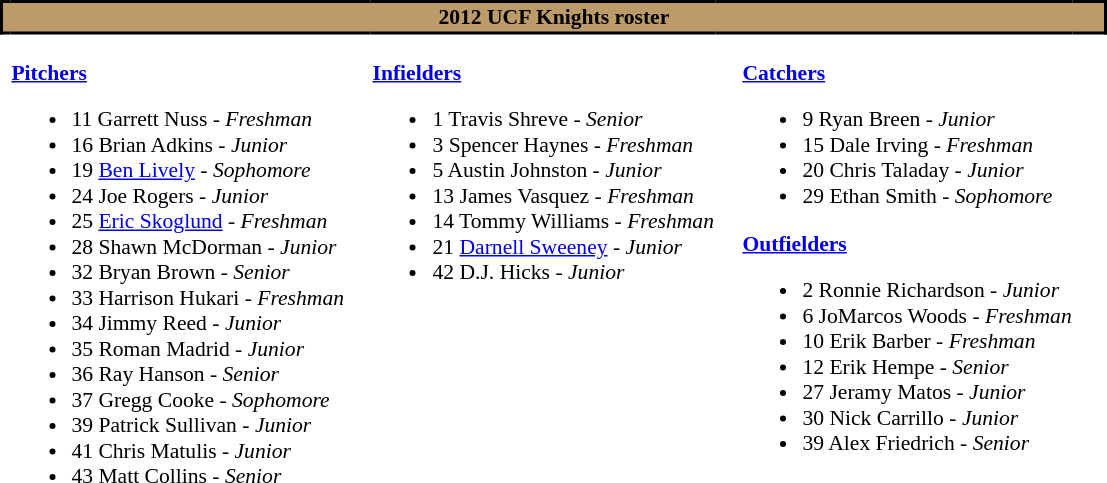<table class="toccolours" style="border-collapse:collapse; font-size:90%;">
<tr>
<td colspan="7" style="background:#BC9B6A;color:black; border: 2px solid #000000; text-align:center;"><strong>2012 UCF Knights roster</strong></td>
</tr>
<tr>
</tr>
<tr>
<td width="03"> </td>
<td valign="top"><br><strong><a href='#'>Pitchers</a></strong><ul><li>11 Garrett Nuss - <em>Freshman</em></li><li>16 Brian Adkins - <em>Junior</em></li><li>19 <a href='#'>Ben Lively</a> - <em>Sophomore</em></li><li>24 Joe Rogers - <em>Junior</em></li><li>25 <a href='#'>Eric Skoglund</a> - <em>Freshman</em></li><li>28 Shawn McDorman - <em>Junior</em></li><li>32 Bryan Brown - <em>Senior</em></li><li>33 Harrison Hukari - <em>Freshman</em></li><li>34 Jimmy Reed - <em>Junior</em></li><li>35 Roman Madrid - <em>Junior</em></li><li>36 Ray Hanson - <em>Senior</em></li><li>37 Gregg Cooke - <em>Sophomore</em></li><li>39 Patrick Sullivan - <em>Junior</em></li><li>41 Chris Matulis - <em>Junior</em></li><li>43 Matt Collins - <em>Senior</em></li></ul></td>
<td width="15"> </td>
<td valign="top"><br><strong><a href='#'>Infielders</a></strong><ul><li>1 Travis Shreve - <em>Senior</em></li><li>3 Spencer Haynes - <em>Freshman</em></li><li>5 Austin Johnston - <em>Junior</em></li><li>13 James Vasquez - <em>Freshman</em></li><li>14 Tommy Williams - <em>Freshman</em></li><li>21 <a href='#'>Darnell Sweeney</a> - <em>Junior</em></li><li>42 D.J. Hicks - <em>Junior</em></li></ul></td>
<td width="15"> </td>
<td valign="top"><br><strong><a href='#'>Catchers</a></strong><ul><li>9 Ryan Breen - <em>Junior</em></li><li>15 Dale Irving - <em>Freshman</em></li><li>20 Chris Taladay - <em>Junior</em></li><li>29 Ethan Smith - <em>Sophomore</em></li></ul><strong><a href='#'>Outfielders</a></strong><ul><li>2 Ronnie Richardson - <em>Junior</em></li><li>6 JoMarcos Woods - <em>Freshman</em></li><li>10 Erik Barber - <em>Freshman</em></li><li>12 Erik Hempe - <em>Senior</em></li><li>27 Jeramy Matos - <em>Junior</em></li><li>30 Nick Carrillo - <em>Junior</em></li><li>39 Alex Friedrich - <em>Senior</em></li></ul></td>
<td width="20"> </td>
</tr>
</table>
